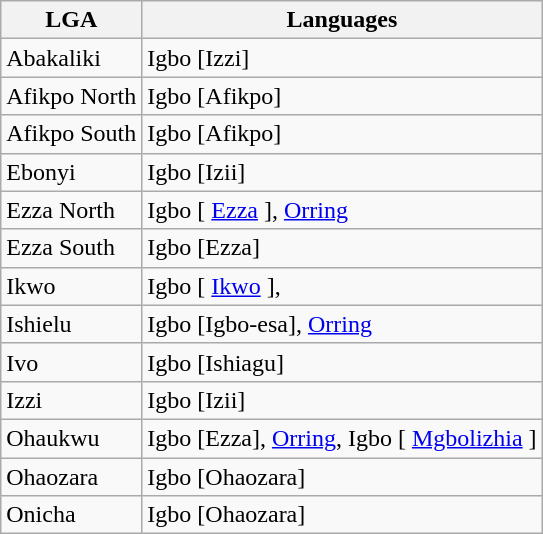<table class="wikitable">
<tr>
<th>LGA</th>
<th>Languages</th>
</tr>
<tr>
<td>Abakaliki</td>
<td>Igbo [Izzi]</td>
</tr>
<tr>
<td>Afikpo North</td>
<td>Igbo [Afikpo]</td>
</tr>
<tr>
<td>Afikpo South</td>
<td>Igbo [Afikpo]</td>
</tr>
<tr>
<td>Ebonyi</td>
<td>Igbo [Izii]</td>
</tr>
<tr>
<td>Ezza North</td>
<td>Igbo [ <a href='#'>Ezza</a> ], <a href='#'>Orring</a></td>
</tr>
<tr>
<td>Ezza South</td>
<td>Igbo [Ezza]</td>
</tr>
<tr>
<td>Ikwo</td>
<td>Igbo [ <a href='#'>Ikwo</a> ],</td>
</tr>
<tr>
<td>Ishielu</td>
<td>Igbo [Igbo-esa], <a href='#'>Orring</a></td>
</tr>
<tr>
<td>Ivo</td>
<td>Igbo [Ishiagu]</td>
</tr>
<tr>
<td>Izzi</td>
<td>Igbo [Izii]</td>
</tr>
<tr>
<td>Ohaukwu</td>
<td>Igbo [Ezza],  <a href='#'>Orring</a>, Igbo [ <a href='#'>Mgbolizhia</a> ]</td>
</tr>
<tr>
<td>Ohaozara</td>
<td>Igbo [Ohaozara]</td>
</tr>
<tr>
<td>Onicha</td>
<td>Igbo [Ohaozara]</td>
</tr>
</table>
